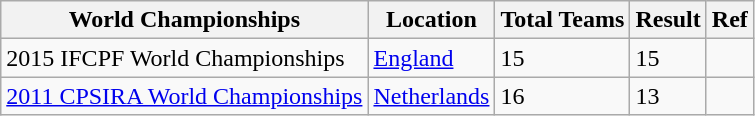<table class="wikitable">
<tr>
<th>World Championships</th>
<th>Location</th>
<th>Total Teams</th>
<th>Result</th>
<th>Ref</th>
</tr>
<tr>
<td>2015 IFCPF World Championships</td>
<td><a href='#'>England</a></td>
<td>15</td>
<td>15</td>
<td></td>
</tr>
<tr>
<td><a href='#'>2011 CPSIRA World Championships</a></td>
<td><a href='#'>Netherlands</a></td>
<td>16</td>
<td>13</td>
<td></td>
</tr>
</table>
